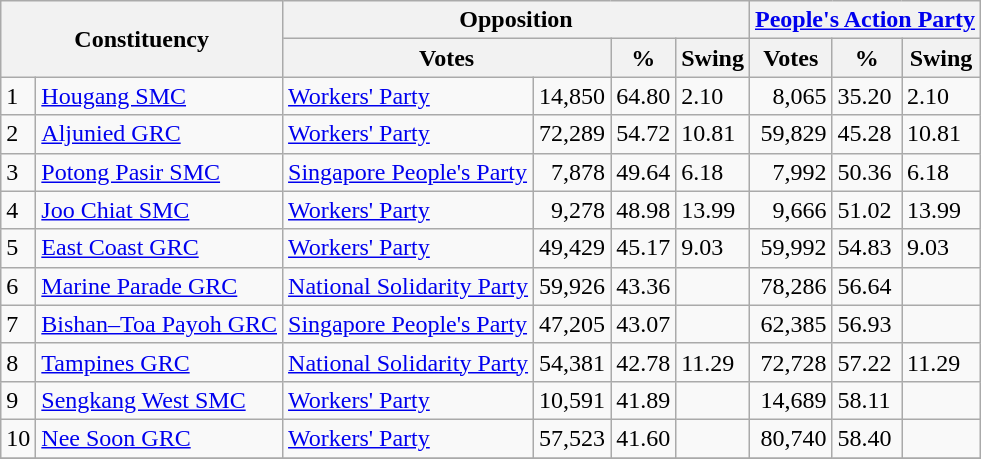<table class="wikitable sortable">
<tr>
<th colspan="2" rowspan="2">Constituency</th>
<th colspan="4">Opposition</th>
<th colspan=3><a href='#'>People's Action Party</a></th>
</tr>
<tr>
<th colspan="2" data-sort-type="number">Votes</th>
<th data-sort-type="number">%</th>
<th>Swing</th>
<th data-sort-type="number">Votes</th>
<th data-sort-type="number">%</th>
<th>Swing</th>
</tr>
<tr>
<td>1</td>
<td><a href='#'>Hougang SMC</a></td>
<td><a href='#'>Workers' Party</a></td>
<td align=right>14,850</td>
<td>64.80</td>
<td> 2.10</td>
<td align=right>8,065</td>
<td>35.20</td>
<td> 2.10</td>
</tr>
<tr>
<td>2</td>
<td><a href='#'>Aljunied GRC</a></td>
<td><a href='#'>Workers' Party</a></td>
<td align=right>72,289</td>
<td>54.72</td>
<td> 10.81</td>
<td align=right>59,829</td>
<td>45.28</td>
<td> 10.81</td>
</tr>
<tr>
<td>3</td>
<td><a href='#'>Potong Pasir SMC</a></td>
<td><a href='#'>Singapore People's Party</a></td>
<td align=right>7,878</td>
<td>49.64</td>
<td> 6.18</td>
<td align=right>7,992</td>
<td>50.36</td>
<td> 6.18</td>
</tr>
<tr>
<td>4</td>
<td><a href='#'>Joo Chiat SMC</a></td>
<td><a href='#'>Workers' Party</a></td>
<td align=right>9,278</td>
<td>48.98</td>
<td> 13.99</td>
<td align=right>9,666</td>
<td>51.02</td>
<td> 13.99</td>
</tr>
<tr>
<td>5</td>
<td><a href='#'>East Coast GRC</a></td>
<td><a href='#'>Workers' Party</a></td>
<td align=right>49,429</td>
<td>45.17</td>
<td> 9.03</td>
<td align=right>59,992</td>
<td>54.83</td>
<td> 9.03</td>
</tr>
<tr>
<td>6</td>
<td><a href='#'>Marine Parade GRC</a></td>
<td><a href='#'>National Solidarity Party</a></td>
<td align=right>59,926</td>
<td>43.36</td>
<td></td>
<td align=right>78,286</td>
<td>56.64</td>
<td></td>
</tr>
<tr>
<td>7</td>
<td><a href='#'>Bishan–Toa Payoh GRC</a></td>
<td><a href='#'>Singapore People's Party</a></td>
<td align=right>47,205</td>
<td>43.07</td>
<td></td>
<td align=right>62,385</td>
<td>56.93</td>
<td></td>
</tr>
<tr>
<td>8</td>
<td><a href='#'>Tampines GRC</a></td>
<td><a href='#'>National Solidarity Party</a></td>
<td align=right>54,381</td>
<td>42.78</td>
<td> 11.29</td>
<td align=right>72,728</td>
<td>57.22</td>
<td> 11.29</td>
</tr>
<tr>
<td>9</td>
<td><a href='#'>Sengkang West SMC</a></td>
<td><a href='#'>Workers' Party</a></td>
<td align=right>10,591</td>
<td>41.89</td>
<td></td>
<td align=right>14,689</td>
<td>58.11</td>
<td></td>
</tr>
<tr>
<td>10</td>
<td><a href='#'>Nee Soon GRC</a></td>
<td><a href='#'>Workers' Party</a></td>
<td align=right>57,523</td>
<td>41.60</td>
<td></td>
<td align=right>80,740</td>
<td>58.40</td>
<td></td>
</tr>
<tr>
</tr>
</table>
